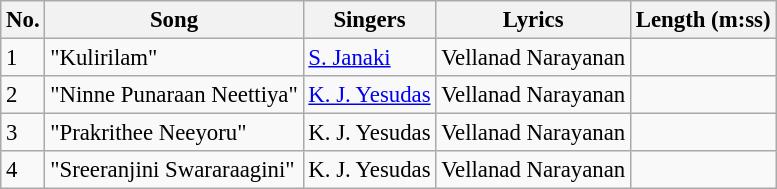<table class="wikitable" style="font-size:95%;">
<tr>
<th>No.</th>
<th>Song</th>
<th>Singers</th>
<th>Lyrics</th>
<th>Length (m:ss)</th>
</tr>
<tr>
<td>1</td>
<td>"Kulirilam"</td>
<td><a href='#'>S. Janaki</a></td>
<td>Vellanad Narayanan</td>
<td></td>
</tr>
<tr>
<td>2</td>
<td>"Ninne Punaraan Neettiya"</td>
<td><a href='#'>K. J. Yesudas</a></td>
<td>Vellanad Narayanan</td>
<td></td>
</tr>
<tr>
<td>3</td>
<td>"Prakrithee Neeyoru"</td>
<td>K. J. Yesudas</td>
<td>Vellanad Narayanan</td>
<td></td>
</tr>
<tr>
<td>4</td>
<td>"Sreeranjini Swararaagini"</td>
<td>K. J. Yesudas</td>
<td>Vellanad Narayanan</td>
<td></td>
</tr>
</table>
